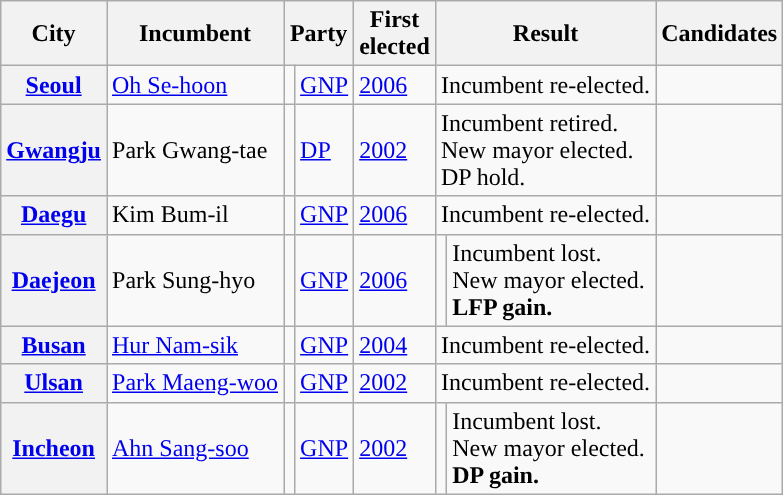<table class="wikitable sortable">
<tr>
<th>City</th>
<th>Incumbent</th>
<th colspan="2">Party</th>
<th>First<br>elected</th>
<th colspan="2">Result</th>
<th>Candidates</th>
</tr>
<tr>
<th><a href='#'>Seoul</a></th>
<td><a href='#'>Oh Se-hoon</a></td>
<td bgcolor=></td>
<td><a href='#'>GNP</a></td>
<td><a href='#'>2006</a></td>
<td colspan="2">Incumbent re-elected.</td>
<td></td>
</tr>
<tr>
<th><a href='#'>Gwangju</a></th>
<td>Park Gwang-tae</td>
<td></td>
<td><a href='#'>DP</a></td>
<td><a href='#'>2002</a></td>
<td colspan="2">Incumbent retired.<br>New mayor elected.<br>DP hold.</td>
<td></td>
</tr>
<tr>
<th><a href='#'>Daegu</a></th>
<td>Kim Bum-il</td>
<td></td>
<td><a href='#'>GNP</a></td>
<td><a href='#'>2006</a></td>
<td colspan="2">Incumbent re-elected.</td>
<td></td>
</tr>
<tr>
<th><a href='#'>Daejeon</a></th>
<td>Park Sung-hyo</td>
<td></td>
<td><a href='#'>GNP</a></td>
<td><a href='#'>2006</a></td>
<td></td>
<td>Incumbent lost.<br>New mayor elected.<br><strong>LFP gain.</strong></td>
<td></td>
</tr>
<tr>
<th><a href='#'>Busan</a></th>
<td><a href='#'>Hur Nam-sik</a></td>
<td></td>
<td><a href='#'>GNP</a></td>
<td><a href='#'>2004</a></td>
<td colspan="2">Incumbent re-elected.</td>
<td></td>
</tr>
<tr>
<th><a href='#'>Ulsan</a></th>
<td><a href='#'>Park Maeng-woo</a></td>
<td></td>
<td><a href='#'>GNP</a></td>
<td><a href='#'>2002</a></td>
<td colspan="2">Incumbent re-elected.</td>
<td></td>
</tr>
<tr>
<th><a href='#'>Incheon</a></th>
<td><a href='#'>Ahn Sang-soo</a></td>
<td></td>
<td><a href='#'>GNP</a></td>
<td><a href='#'>2002</a></td>
<td></td>
<td>Incumbent lost.<br>New mayor elected.<br><strong>DP gain.</strong></td>
<td></td>
</tr>
</table>
